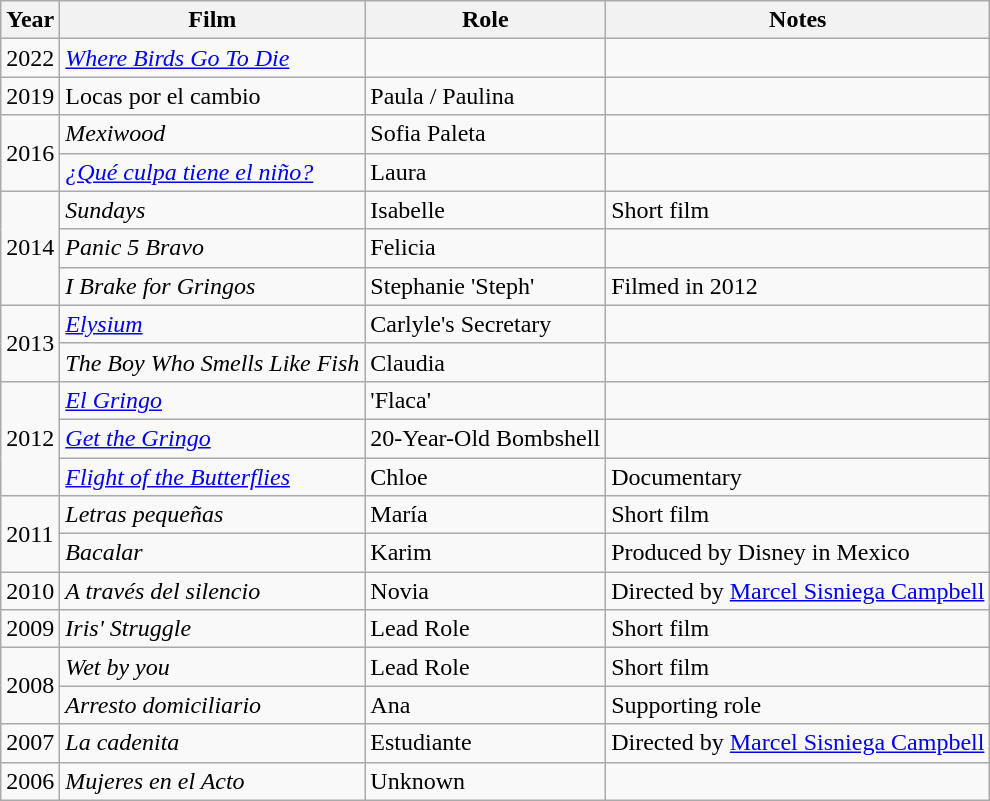<table class="wikitable sortable">
<tr>
<th><strong>Year</strong></th>
<th><strong>Film</strong></th>
<th><strong>Role</strong></th>
<th class="unsortable">Notes</th>
</tr>
<tr>
<td>2022</td>
<td><em><a href='#'>Where Birds Go To Die</a></em></td>
<td></td>
<td></td>
</tr>
<tr>
<td>2019</td>
<td>Locas por el cambio</td>
<td>Paula / Paulina</td>
<td></td>
</tr>
<tr>
<td rowspan="2">2016</td>
<td><em>Mexiwood</em></td>
<td>Sofia Paleta</td>
<td></td>
</tr>
<tr>
<td><em><a href='#'> ¿Qué culpa tiene el niño?</a></em></td>
<td>Laura</td>
<td></td>
</tr>
<tr>
<td rowspan="3">2014</td>
<td><em>Sundays</em></td>
<td>Isabelle</td>
<td>Short film</td>
</tr>
<tr>
<td><em>Panic 5 Bravo</em></td>
<td>Felicia</td>
<td></td>
</tr>
<tr>
<td><em>I Brake for Gringos</em></td>
<td>Stephanie 'Steph'</td>
<td>Filmed in 2012</td>
</tr>
<tr>
<td rowspan="2">2013</td>
<td><em><a href='#'>Elysium</a></em></td>
<td>Carlyle's Secretary</td>
<td></td>
</tr>
<tr>
<td><em>The Boy Who Smells Like Fish</em></td>
<td>Claudia</td>
<td></td>
</tr>
<tr>
<td rowspan="3">2012</td>
<td><em><a href='#'>El Gringo</a></em></td>
<td>'Flaca'</td>
<td></td>
</tr>
<tr>
<td><em><a href='#'>Get the Gringo</a></em></td>
<td>20-Year-Old Bombshell</td>
<td></td>
</tr>
<tr>
<td><em><a href='#'>Flight of the Butterflies</a></em></td>
<td>Chloe</td>
<td>Documentary</td>
</tr>
<tr>
<td rowspan="2">2011</td>
<td><em>Letras pequeñas</em></td>
<td>María</td>
<td>Short film</td>
</tr>
<tr>
<td><em>Bacalar</em></td>
<td>Karim</td>
<td>Produced by Disney in Mexico</td>
</tr>
<tr>
<td>2010</td>
<td><em>A través del silencio</em></td>
<td>Novia</td>
<td>Directed by <a href='#'>Marcel Sisniega Campbell</a></td>
</tr>
<tr>
<td>2009</td>
<td><em>Iris' Struggle</em></td>
<td>Lead Role</td>
<td>Short film</td>
</tr>
<tr>
<td rowspan="2">2008</td>
<td><em>Wet by you</em></td>
<td>Lead Role</td>
<td>Short film</td>
</tr>
<tr>
<td><em>Arresto domiciliario</em></td>
<td>Ana</td>
<td>Supporting role</td>
</tr>
<tr>
<td>2007</td>
<td><em>La cadenita</em></td>
<td>Estudiante</td>
<td>Directed by <a href='#'>Marcel Sisniega Campbell</a></td>
</tr>
<tr>
<td>2006</td>
<td><em>Mujeres en el Acto</em></td>
<td>Unknown</td>
<td></td>
</tr>
</table>
